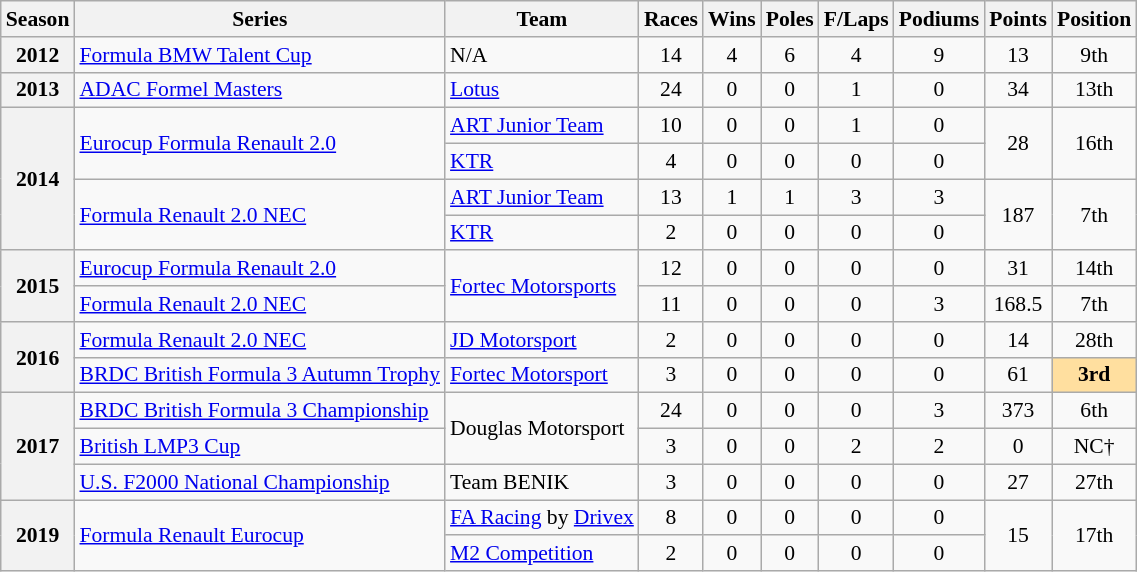<table class="wikitable" style="font-size: 90%; text-align:center">
<tr>
<th>Season</th>
<th>Series</th>
<th>Team</th>
<th>Races</th>
<th>Wins</th>
<th>Poles</th>
<th>F/Laps</th>
<th>Podiums</th>
<th>Points</th>
<th>Position</th>
</tr>
<tr>
<th>2012</th>
<td align="left"><a href='#'>Formula BMW Talent Cup</a></td>
<td align="left">N/A</td>
<td>14</td>
<td>4</td>
<td>6</td>
<td>4</td>
<td>9</td>
<td>13</td>
<td>9th</td>
</tr>
<tr>
<th>2013</th>
<td align="left"><a href='#'>ADAC Formel Masters</a></td>
<td align="left"><a href='#'>Lotus</a></td>
<td>24</td>
<td>0</td>
<td>0</td>
<td>1</td>
<td>0</td>
<td>34</td>
<td>13th</td>
</tr>
<tr>
<th rowspan="4">2014</th>
<td rowspan="2" align="left"><a href='#'>Eurocup Formula Renault 2.0</a></td>
<td align="left"><a href='#'>ART Junior Team</a></td>
<td>10</td>
<td>0</td>
<td>0</td>
<td>1</td>
<td>0</td>
<td rowspan="2">28</td>
<td rowspan="2">16th</td>
</tr>
<tr>
<td align="left"><a href='#'>KTR</a></td>
<td>4</td>
<td>0</td>
<td>0</td>
<td>0</td>
<td>0</td>
</tr>
<tr>
<td rowspan="2" align="left"><a href='#'>Formula Renault 2.0 NEC</a></td>
<td align="left"><a href='#'>ART Junior Team</a></td>
<td>13</td>
<td>1</td>
<td>1</td>
<td>3</td>
<td>3</td>
<td rowspan="2">187</td>
<td rowspan="2">7th</td>
</tr>
<tr>
<td align="left"><a href='#'>KTR</a></td>
<td>2</td>
<td>0</td>
<td>0</td>
<td>0</td>
<td>0</td>
</tr>
<tr>
<th rowspan="2">2015</th>
<td align="left"><a href='#'>Eurocup Formula Renault 2.0</a></td>
<td rowspan="2" align="left"><a href='#'>Fortec Motorsports</a></td>
<td>12</td>
<td>0</td>
<td>0</td>
<td>0</td>
<td>0</td>
<td>31</td>
<td>14th</td>
</tr>
<tr>
<td align="left"><a href='#'>Formula Renault 2.0 NEC</a></td>
<td>11</td>
<td>0</td>
<td>0</td>
<td>0</td>
<td>3</td>
<td>168.5</td>
<td>7th</td>
</tr>
<tr>
<th rowspan="2" align="left">2016</th>
<td align="left"><a href='#'>Formula Renault 2.0 NEC</a></td>
<td align="left"><a href='#'>JD Motorsport</a></td>
<td>2</td>
<td>0</td>
<td>0</td>
<td>0</td>
<td>0</td>
<td>14</td>
<td>28th</td>
</tr>
<tr>
<td align="left"><a href='#'>BRDC British Formula 3 Autumn Trophy</a></td>
<td align="left"><a href='#'>Fortec Motorsport</a></td>
<td>3</td>
<td>0</td>
<td>0</td>
<td>0</td>
<td>0</td>
<td>61</td>
<td style="background:#FFDF9F;"><strong>3rd</strong></td>
</tr>
<tr>
<th rowspan="3">2017</th>
<td align="left"><a href='#'>BRDC British Formula 3 Championship</a></td>
<td rowspan="2" align="left">Douglas Motorsport</td>
<td>24</td>
<td>0</td>
<td>0</td>
<td>0</td>
<td>3</td>
<td>373</td>
<td>6th</td>
</tr>
<tr>
<td align="left"><a href='#'>British LMP3 Cup</a></td>
<td>3</td>
<td>0</td>
<td>0</td>
<td>2</td>
<td>2</td>
<td>0</td>
<td>NC†</td>
</tr>
<tr>
<td align="left"><a href='#'>U.S. F2000 National Championship</a></td>
<td align="left">Team BENIK</td>
<td>3</td>
<td>0</td>
<td>0</td>
<td>0</td>
<td>0</td>
<td>27</td>
<td>27th</td>
</tr>
<tr>
<th rowspan="2">2019</th>
<td rowspan="2" align="left"><a href='#'>Formula Renault Eurocup</a></td>
<td align="left"><a href='#'>FA Racing</a> by <a href='#'>Drivex</a></td>
<td>8</td>
<td>0</td>
<td>0</td>
<td>0</td>
<td>0</td>
<td rowspan="2">15</td>
<td rowspan="2">17th</td>
</tr>
<tr>
<td align="left"><a href='#'>M2 Competition</a></td>
<td>2</td>
<td>0</td>
<td>0</td>
<td>0</td>
<td>0</td>
</tr>
</table>
